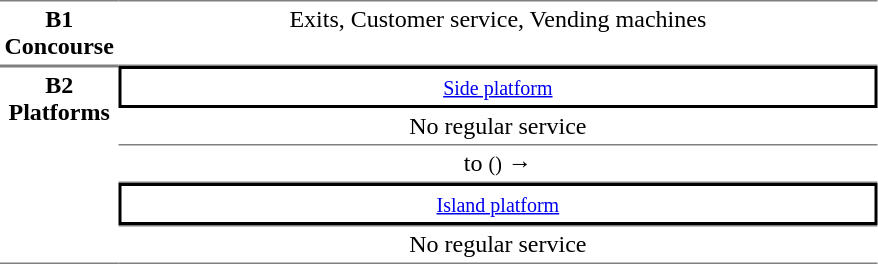<table table border=0 cellspacing=0 cellpadding=3>
<tr>
<td style="border-bottom:solid 1px gray; border-top:solid 1px gray;text-align:center" valign=top><strong>B1<br>Concourse</strong></td>
<td style="border-bottom:solid 1px gray; border-top:solid 1px gray;text-align:center" valign=top width=500>Exits, Customer service, Vending machines</td>
</tr>
<tr>
<td style="border-bottom:solid 1px gray; border-top:solid 1px gray;text-align:center" rowspan="5" valign=top width=50><strong>B2<br>Platforms</strong></td>
<td style="border-right:solid 2px black;border-left:solid 2px black;border-top:solid 2px black;border-bottom:solid 2px black;text-align:center;"><small><a href='#'>Side platform</a></small></td>
</tr>
<tr>
<td style="border-bottom:solid 1px gray;text-align:center;">No regular service</td>
</tr>
<tr>
<td style="border-bottom:solid 1px gray;text-align:center;"> to  <small>()</small> →</td>
</tr>
<tr>
<td style="border-right:solid 2px black;border-left:solid 2px black;border-top:solid 2px black;border-bottom:solid 2px black;text-align:center;"><small><a href='#'>Island platform</a></small></td>
</tr>
<tr>
<td style="border-bottom:solid 1px gray; border-top:solid 1px gray;text-align:center">No regular service</td>
</tr>
</table>
